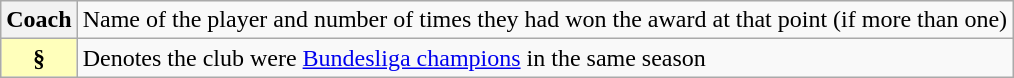<table class="wikitable plainrowheaders">
<tr>
<th scope="row"><strong>Coach </strong></th>
<td>Name of the player and number of times they had won the award at that point (if more than one)</td>
</tr>
<tr>
<th scope="row" style="text-align:center; background:#ffb">§</th>
<td>Denotes the club were <a href='#'>Bundesliga champions</a> in the same season</td>
</tr>
</table>
